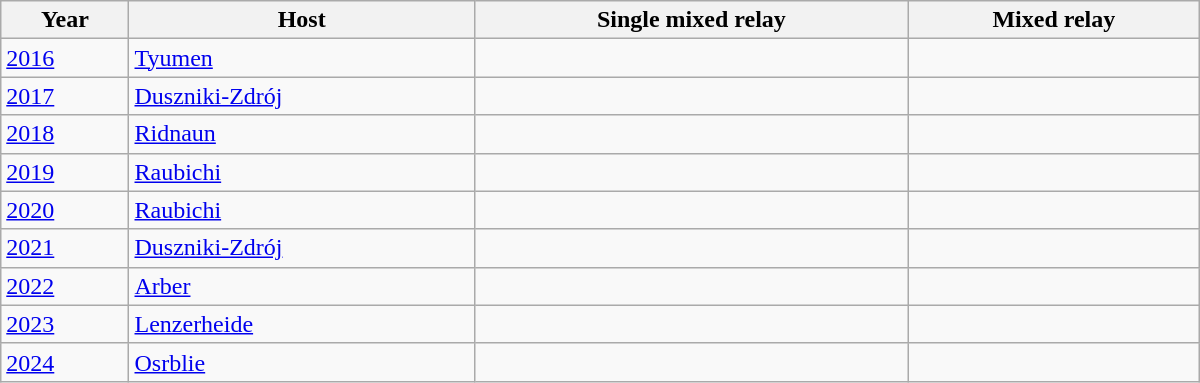<table class="wikitable sortable" style="width:800px;">
<tr>
<th>Year</th>
<th>Host</th>
<th>Single mixed relay</th>
<th>Mixed relay</th>
</tr>
<tr>
<td><a href='#'>2016</a></td>
<td> <a href='#'>Tyumen</a></td>
<td></td>
<td></td>
</tr>
<tr>
<td><a href='#'>2017</a></td>
<td> <a href='#'>Duszniki-Zdrój</a></td>
<td></td>
<td></td>
</tr>
<tr>
<td><a href='#'>2018</a></td>
<td> <a href='#'>Ridnaun</a></td>
<td></td>
<td></td>
</tr>
<tr>
<td><a href='#'>2019</a></td>
<td> <a href='#'>Raubichi</a></td>
<td></td>
<td></td>
</tr>
<tr>
<td><a href='#'>2020</a></td>
<td> <a href='#'>Raubichi</a></td>
<td></td>
<td></td>
</tr>
<tr>
<td><a href='#'>2021</a></td>
<td> <a href='#'>Duszniki-Zdrój</a></td>
<td></td>
<td></td>
</tr>
<tr>
<td><a href='#'>2022</a></td>
<td> <a href='#'>Arber</a></td>
<td></td>
<td></td>
</tr>
<tr>
<td><a href='#'>2023</a></td>
<td> <a href='#'>Lenzerheide</a></td>
<td></td>
<td></td>
</tr>
<tr>
<td><a href='#'>2024</a></td>
<td> <a href='#'>Osrblie</a></td>
<td></td>
<td></td>
</tr>
</table>
